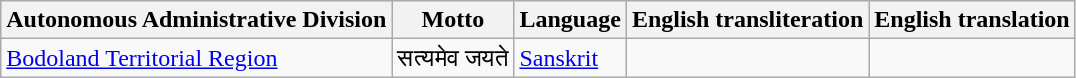<table class="wikitable sortable">
<tr>
<th>Autonomous Administrative Division</th>
<th>Motto</th>
<th>Language</th>
<th>English transliteration</th>
<th>English translation</th>
</tr>
<tr>
<td><a href='#'>Bodoland Territorial Region</a></td>
<td>सत्यमेव जयते</td>
<td><a href='#'>Sanskrit</a></td>
<td></td>
<td></td>
</tr>
</table>
